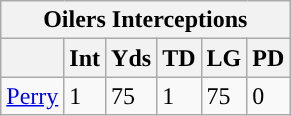<table class="wikitable">
<tr>
<th colspan="6">Oilers Interceptions</th>
</tr>
<tr>
<th></th>
<th>Int</th>
<th>Yds</th>
<th>TD</th>
<th>LG</th>
<th>PD</th>
</tr>
<tr>
<td><a href='#'>Perry</a></td>
<td>1</td>
<td>75</td>
<td>1</td>
<td>75</td>
<td>0</td>
</tr>
</table>
